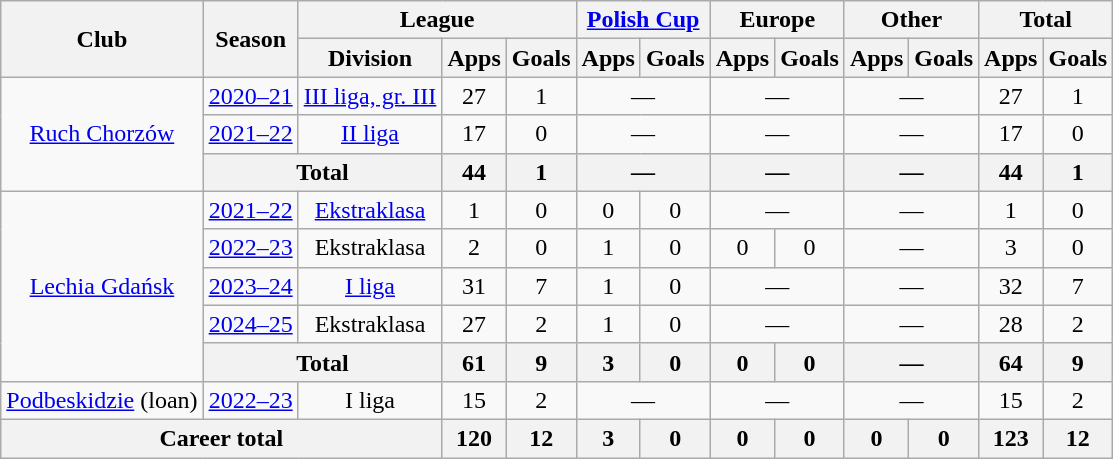<table class="wikitable" style="text-align: center;">
<tr>
<th rowspan="2">Club</th>
<th rowspan="2">Season</th>
<th colspan="3">League</th>
<th colspan="2"><a href='#'>Polish Cup</a></th>
<th colspan="2">Europe</th>
<th colspan="2">Other</th>
<th colspan="2">Total</th>
</tr>
<tr>
<th>Division</th>
<th>Apps</th>
<th>Goals</th>
<th>Apps</th>
<th>Goals</th>
<th>Apps</th>
<th>Goals</th>
<th>Apps</th>
<th>Goals</th>
<th>Apps</th>
<th>Goals</th>
</tr>
<tr>
<td rowspan="3"><a href='#'>Ruch Chorzów</a></td>
<td><a href='#'>2020–21</a></td>
<td><a href='#'>III liga, gr. III</a></td>
<td>27</td>
<td>1</td>
<td colspan="2">—</td>
<td colspan="2">—</td>
<td colspan="2">—</td>
<td>27</td>
<td>1</td>
</tr>
<tr>
<td><a href='#'>2021–22</a></td>
<td><a href='#'>II liga</a></td>
<td>17</td>
<td>0</td>
<td colspan="2">—</td>
<td colspan="2">—</td>
<td colspan="2">—</td>
<td>17</td>
<td>0</td>
</tr>
<tr>
<th colspan="2">Total</th>
<th>44</th>
<th>1</th>
<th colspan="2">—</th>
<th colspan="2">—</th>
<th colspan="2">—</th>
<th>44</th>
<th>1</th>
</tr>
<tr>
<td rowspan="5"><a href='#'>Lechia Gdańsk</a></td>
<td><a href='#'>2021–22</a></td>
<td><a href='#'>Ekstraklasa</a></td>
<td>1</td>
<td>0</td>
<td>0</td>
<td>0</td>
<td colspan="2">—</td>
<td colspan="2">—</td>
<td>1</td>
<td>0</td>
</tr>
<tr>
<td><a href='#'>2022–23</a></td>
<td>Ekstraklasa</td>
<td>2</td>
<td>0</td>
<td>1</td>
<td>0</td>
<td>0</td>
<td>0</td>
<td colspan="2">—</td>
<td>3</td>
<td>0</td>
</tr>
<tr>
<td><a href='#'>2023–24</a></td>
<td><a href='#'>I liga</a></td>
<td>31</td>
<td>7</td>
<td>1</td>
<td>0</td>
<td colspan="2">—</td>
<td colspan="2">—</td>
<td>32</td>
<td>7</td>
</tr>
<tr>
<td><a href='#'>2024–25</a></td>
<td>Ekstraklasa</td>
<td>27</td>
<td>2</td>
<td>1</td>
<td>0</td>
<td colspan="2">—</td>
<td colspan="2">—</td>
<td>28</td>
<td>2</td>
</tr>
<tr>
<th colspan="2">Total</th>
<th>61</th>
<th>9</th>
<th>3</th>
<th>0</th>
<th>0</th>
<th>0</th>
<th colspan="2">—</th>
<th>64</th>
<th>9</th>
</tr>
<tr>
<td><a href='#'>Podbeskidzie</a> (loan)</td>
<td><a href='#'>2022–23</a></td>
<td>I liga</td>
<td>15</td>
<td>2</td>
<td colspan="2">—</td>
<td colspan="2">—</td>
<td colspan="2">—</td>
<td>15</td>
<td>2</td>
</tr>
<tr>
<th colspan="3">Career total</th>
<th>120</th>
<th>12</th>
<th>3</th>
<th>0</th>
<th>0</th>
<th>0</th>
<th>0</th>
<th>0</th>
<th>123</th>
<th>12</th>
</tr>
</table>
